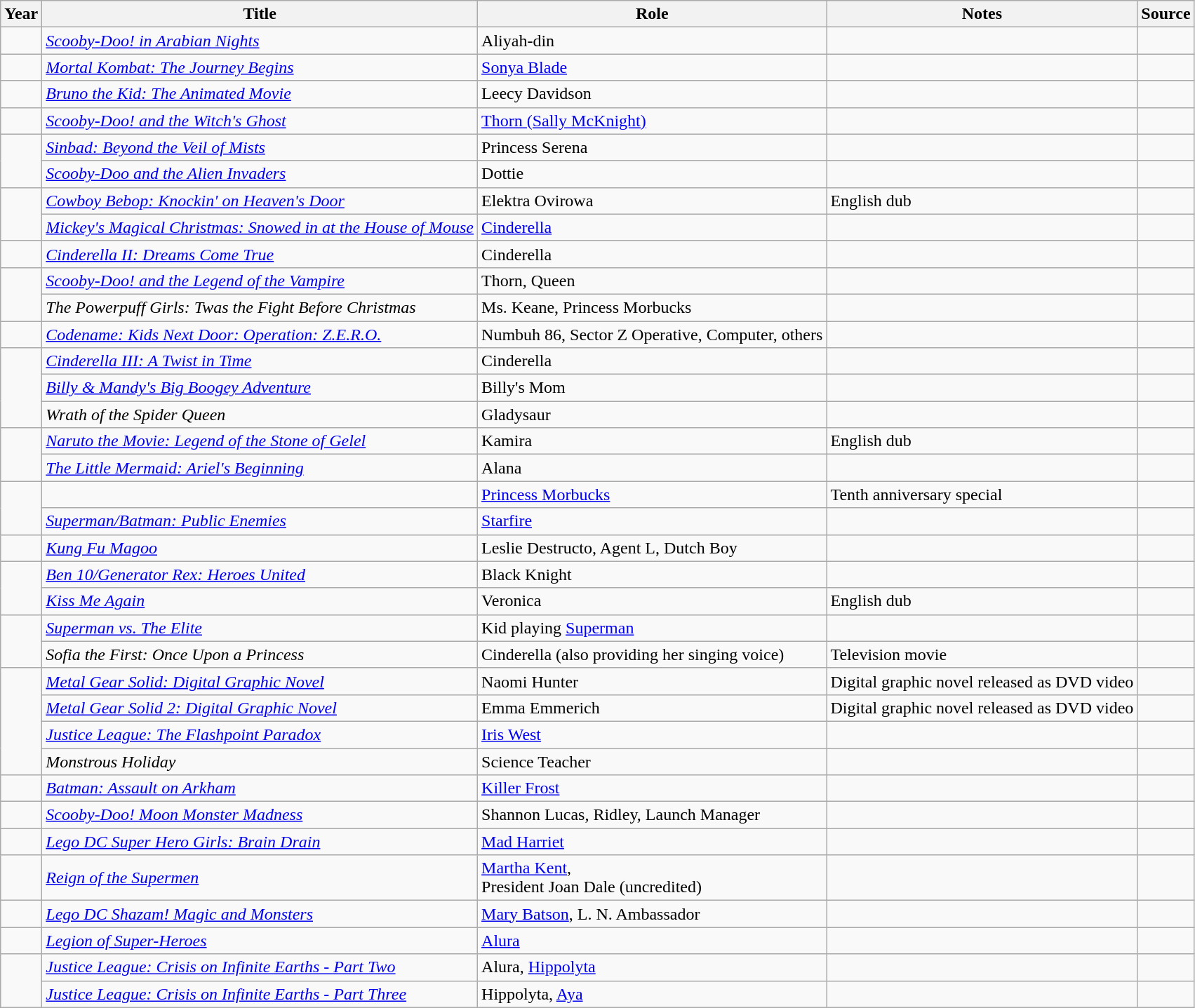<table class="wikitable sortable plainrowheaders">
<tr>
<th>Year </th>
<th>Title</th>
<th>Role </th>
<th class="unsortable">Notes </th>
<th class="unsortable">Source</th>
</tr>
<tr>
<td></td>
<td><em><a href='#'>Scooby-Doo! in Arabian Nights</a></em></td>
<td>Aliyah-din</td>
<td> </td>
<td></td>
</tr>
<tr>
<td></td>
<td><em><a href='#'>Mortal Kombat: The Journey Begins</a></em></td>
<td><a href='#'>Sonya Blade</a></td>
<td> </td>
<td></td>
</tr>
<tr>
<td></td>
<td><em><a href='#'>Bruno the Kid: The Animated Movie</a></em></td>
<td>Leecy Davidson</td>
<td> </td>
<td></td>
</tr>
<tr>
<td></td>
<td><em><a href='#'>Scooby-Doo! and the Witch's Ghost</a></em></td>
<td><a href='#'>Thorn (Sally McKnight)</a></td>
<td> </td>
<td></td>
</tr>
<tr>
<td rowspan="2"></td>
<td><em><a href='#'>Sinbad: Beyond the Veil of Mists</a></em></td>
<td>Princess Serena</td>
<td> </td>
<td></td>
</tr>
<tr>
<td><em><a href='#'>Scooby-Doo and the Alien Invaders</a></em></td>
<td>Dottie</td>
<td> </td>
<td></td>
</tr>
<tr>
<td rowspan="2"></td>
<td><em><a href='#'>Cowboy Bebop: Knockin' on Heaven's Door</a></em></td>
<td>Elektra Ovirowa</td>
<td>English dub</td>
<td></td>
</tr>
<tr>
<td><em><a href='#'>Mickey's Magical Christmas: Snowed in at the House of Mouse</a></em></td>
<td><a href='#'>Cinderella</a></td>
<td> </td>
<td></td>
</tr>
<tr>
<td></td>
<td><em><a href='#'>Cinderella II: Dreams Come True</a></em></td>
<td>Cinderella</td>
<td> </td>
<td></td>
</tr>
<tr>
<td rowspan="2"></td>
<td><em><a href='#'>Scooby-Doo! and the Legend of the Vampire</a></em></td>
<td>Thorn, Queen</td>
<td> </td>
<td></td>
</tr>
<tr>
<td data-sort-value="Powerpuff Girls: Twas the Fight Before Christmas, The"><em>The Powerpuff Girls: Twas the Fight Before Christmas</em></td>
<td>Ms. Keane, Princess Morbucks</td>
<td> </td>
<td></td>
</tr>
<tr>
<td></td>
<td><em><a href='#'>Codename: Kids Next Door: Operation: Z.E.R.O.</a></em></td>
<td>Numbuh 86, Sector Z Operative, Computer, others</td>
<td> </td>
<td></td>
</tr>
<tr>
<td rowspan="3"></td>
<td><em><a href='#'>Cinderella III: A Twist in Time</a></em></td>
<td>Cinderella</td>
<td> </td>
<td></td>
</tr>
<tr>
<td><em><a href='#'>Billy & Mandy's Big Boogey Adventure</a></em></td>
<td>Billy's Mom</td>
<td> </td>
<td></td>
</tr>
<tr>
<td><em>Wrath of the Spider Queen</em></td>
<td>Gladysaur</td>
<td> </td>
<td></td>
</tr>
<tr>
<td rowspan="2"></td>
<td><em><a href='#'>Naruto the Movie: Legend of the Stone of Gelel</a></em></td>
<td>Kamira</td>
<td>English dub</td>
<td></td>
</tr>
<tr>
<td data-sort-value="Little Mermaid: Ariel's Beginning, The"><em><a href='#'>The Little Mermaid: Ariel's Beginning</a></em></td>
<td>Alana</td>
<td> </td>
<td></td>
</tr>
<tr>
<td rowspan="2"></td>
<td><em></em></td>
<td><a href='#'>Princess Morbucks</a></td>
<td>Tenth anniversary special</td>
<td></td>
</tr>
<tr>
<td><em><a href='#'>Superman/Batman: Public Enemies</a></em></td>
<td><a href='#'>Starfire</a></td>
<td> </td>
<td></td>
</tr>
<tr>
<td></td>
<td><em><a href='#'>Kung Fu Magoo</a></em></td>
<td>Leslie Destructo, Agent L, Dutch Boy</td>
<td> </td>
<td></td>
</tr>
<tr>
<td rowspan="2"></td>
<td><em><a href='#'>Ben 10/Generator Rex: Heroes United</a></em></td>
<td>Black Knight</td>
<td> </td>
<td></td>
</tr>
<tr>
<td><em><a href='#'>Kiss Me Again</a></em></td>
<td>Veronica</td>
<td>English dub</td>
</tr>
<tr>
<td rowspan="2"></td>
<td><em><a href='#'>Superman vs. The Elite</a></em></td>
<td>Kid playing <a href='#'>Superman</a></td>
<td> </td>
<td></td>
</tr>
<tr>
<td><em>Sofia the First: Once Upon a Princess</em></td>
<td>Cinderella (also providing her singing voice)</td>
<td>Television movie</td>
<td></td>
</tr>
<tr>
<td rowspan="4"></td>
<td><em><a href='#'>Metal Gear Solid: Digital Graphic Novel</a></em></td>
<td>Naomi Hunter</td>
<td>Digital graphic novel released as DVD video</td>
<td></td>
</tr>
<tr>
<td><em><a href='#'>Metal Gear Solid 2: Digital Graphic Novel</a></em></td>
<td>Emma Emmerich</td>
<td>Digital graphic novel released as DVD video</td>
<td></td>
</tr>
<tr>
<td><em><a href='#'>Justice League: The Flashpoint Paradox</a></em></td>
<td><a href='#'>Iris West</a></td>
<td> </td>
<td></td>
</tr>
<tr>
<td><em>Monstrous Holiday</em></td>
<td>Science Teacher</td>
<td> </td>
<td></td>
</tr>
<tr>
<td></td>
<td><em><a href='#'>Batman: Assault on Arkham</a></em></td>
<td><a href='#'>Killer Frost</a></td>
<td> </td>
<td></td>
</tr>
<tr>
<td></td>
<td><em><a href='#'>Scooby-Doo! Moon Monster Madness</a></em></td>
<td>Shannon Lucas, Ridley, Launch Manager</td>
<td> </td>
<td></td>
</tr>
<tr>
<td></td>
<td><em><a href='#'>Lego DC Super Hero Girls: Brain Drain</a></em></td>
<td><a href='#'>Mad Harriet</a></td>
<td> </td>
<td></td>
</tr>
<tr>
<td></td>
<td><em><a href='#'>Reign of the Supermen</a></em></td>
<td><a href='#'>Martha Kent</a>,<br>President Joan Dale (uncredited)</td>
<td> </td>
<td></td>
</tr>
<tr>
<td></td>
<td><em><a href='#'>Lego DC Shazam! Magic and Monsters</a></em></td>
<td><a href='#'>Mary Batson</a>, L. N. Ambassador</td>
<td> </td>
<td></td>
</tr>
<tr>
<td></td>
<td><em><a href='#'>Legion of Super-Heroes</a></em></td>
<td><a href='#'>Alura</a></td>
<td> </td>
<td></td>
</tr>
<tr>
<td rowspan="2"></td>
<td><em><a href='#'>Justice League: Crisis on Infinite Earths - Part Two</a></em></td>
<td>Alura, <a href='#'>Hippolyta</a></td>
<td> </td>
<td></td>
</tr>
<tr>
<td><em><a href='#'>Justice League: Crisis on Infinite Earths - Part Three</a></em></td>
<td>Hippolyta, <a href='#'>Aya</a></td>
<td> </td>
<td></td>
</tr>
</table>
